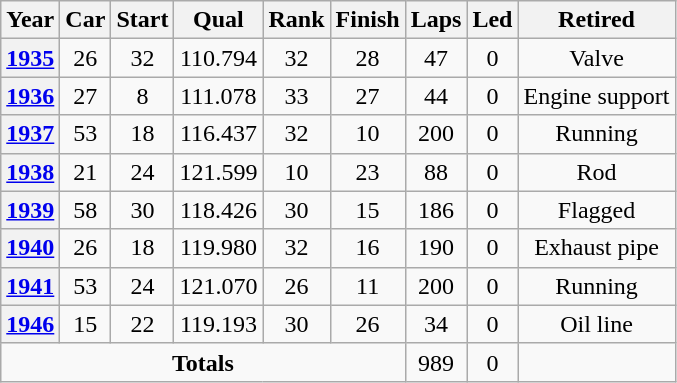<table class="wikitable" style="text-align:center">
<tr>
<th>Year</th>
<th>Car</th>
<th>Start</th>
<th>Qual</th>
<th>Rank</th>
<th>Finish</th>
<th>Laps</th>
<th>Led</th>
<th>Retired</th>
</tr>
<tr>
<th><a href='#'>1935</a></th>
<td>26</td>
<td>32</td>
<td>110.794</td>
<td>32</td>
<td>28</td>
<td>47</td>
<td>0</td>
<td>Valve</td>
</tr>
<tr>
<th><a href='#'>1936</a></th>
<td>27</td>
<td>8</td>
<td>111.078</td>
<td>33</td>
<td>27</td>
<td>44</td>
<td>0</td>
<td>Engine support</td>
</tr>
<tr>
<th><a href='#'>1937</a></th>
<td>53</td>
<td>18</td>
<td>116.437</td>
<td>32</td>
<td>10</td>
<td>200</td>
<td>0</td>
<td>Running</td>
</tr>
<tr>
<th><a href='#'>1938</a></th>
<td>21</td>
<td>24</td>
<td>121.599</td>
<td>10</td>
<td>23</td>
<td>88</td>
<td>0</td>
<td>Rod</td>
</tr>
<tr>
<th><a href='#'>1939</a></th>
<td>58</td>
<td>30</td>
<td>118.426</td>
<td>30</td>
<td>15</td>
<td>186</td>
<td>0</td>
<td>Flagged</td>
</tr>
<tr>
<th><a href='#'>1940</a></th>
<td>26</td>
<td>18</td>
<td>119.980</td>
<td>32</td>
<td>16</td>
<td>190</td>
<td>0</td>
<td>Exhaust pipe</td>
</tr>
<tr>
<th><a href='#'>1941</a></th>
<td>53</td>
<td>24</td>
<td>121.070</td>
<td>26</td>
<td>11</td>
<td>200</td>
<td>0</td>
<td>Running</td>
</tr>
<tr>
<th><a href='#'>1946</a></th>
<td>15</td>
<td>22</td>
<td>119.193</td>
<td>30</td>
<td>26</td>
<td>34</td>
<td>0</td>
<td>Oil line</td>
</tr>
<tr>
<td colspan=6><strong>Totals</strong></td>
<td>989</td>
<td>0</td>
<td></td>
</tr>
</table>
